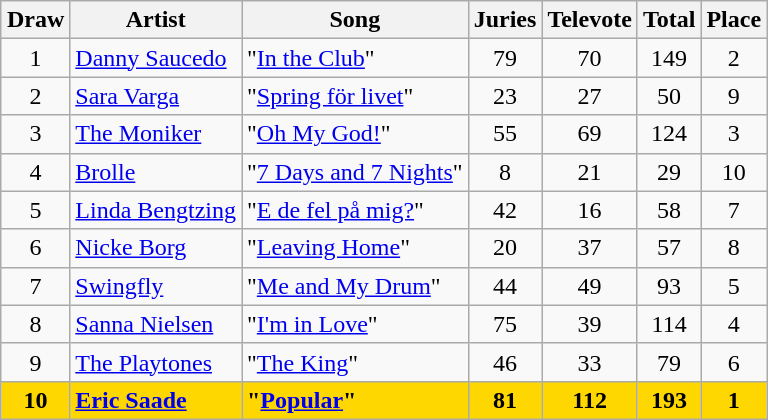<table class="sortable wikitable" style="margin: 1em auto 1em auto; text-align:center;">
<tr>
<th>Draw</th>
<th>Artist</th>
<th>Song</th>
<th>Juries</th>
<th>Televote</th>
<th>Total</th>
<th>Place</th>
</tr>
<tr>
<td>1</td>
<td align="left"><a href='#'>Danny Saucedo</a></td>
<td align="left">"<a href='#'>In the Club</a>"</td>
<td>79</td>
<td>70</td>
<td>149</td>
<td>2</td>
</tr>
<tr>
<td>2</td>
<td align="left"><a href='#'>Sara Varga</a></td>
<td align="left">"<a href='#'>Spring för livet</a>"</td>
<td>23</td>
<td>27</td>
<td>50</td>
<td>9</td>
</tr>
<tr>
<td>3</td>
<td align="left"><a href='#'>The Moniker</a></td>
<td align="left">"<a href='#'>Oh My God!</a>"</td>
<td>55</td>
<td>69</td>
<td>124</td>
<td>3</td>
</tr>
<tr>
<td>4</td>
<td align="left"><a href='#'>Brolle</a></td>
<td align="left">"<a href='#'>7 Days and 7 Nights</a>"</td>
<td>8</td>
<td>21</td>
<td>29</td>
<td>10</td>
</tr>
<tr>
<td>5</td>
<td align="left"><a href='#'>Linda Bengtzing</a></td>
<td align="left">"<a href='#'>E de fel på mig?</a>"</td>
<td>42</td>
<td>16</td>
<td>58</td>
<td>7</td>
</tr>
<tr>
<td>6</td>
<td align="left"><a href='#'>Nicke Borg</a></td>
<td align="left">"<a href='#'>Leaving Home</a>"</td>
<td>20</td>
<td>37</td>
<td>57</td>
<td>8</td>
</tr>
<tr>
<td>7</td>
<td align="left"><a href='#'>Swingfly</a></td>
<td align="left">"<a href='#'>Me and My Drum</a>"</td>
<td>44</td>
<td>49</td>
<td>93</td>
<td>5</td>
</tr>
<tr>
<td>8</td>
<td align="left"><a href='#'>Sanna Nielsen</a></td>
<td align="left">"<a href='#'>I'm in Love</a>"</td>
<td>75</td>
<td>39</td>
<td>114</td>
<td>4</td>
</tr>
<tr>
<td>9</td>
<td align="left"><a href='#'>The Playtones</a></td>
<td align="left">"<a href='#'>The King</a>"</td>
<td>46</td>
<td>33</td>
<td>79</td>
<td>6</td>
</tr>
<tr style="font-weight:bold;background:gold;">
<td>10</td>
<td align="left"><a href='#'>Eric Saade</a></td>
<td align="left">"<a href='#'>Popular</a>"</td>
<td>81</td>
<td>112</td>
<td>193</td>
<td>1</td>
</tr>
</table>
